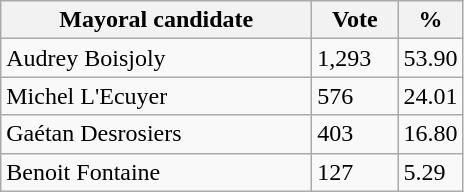<table class="wikitable">
<tr>
<th bgcolor="#DDDDFF" width="200px">Mayoral candidate</th>
<th bgcolor="#DDDDFF" width="50px">Vote</th>
<th bgcolor="#DDDDFF"  width="30px">%</th>
</tr>
<tr>
<td>Audrey Boisjoly</td>
<td>1,293</td>
<td>53.90</td>
</tr>
<tr>
<td>Michel L'Ecuyer</td>
<td>576</td>
<td>24.01</td>
</tr>
<tr>
<td>Gaétan Desrosiers</td>
<td>403</td>
<td>16.80</td>
</tr>
<tr>
<td>Benoit Fontaine</td>
<td>127</td>
<td>5.29</td>
</tr>
</table>
